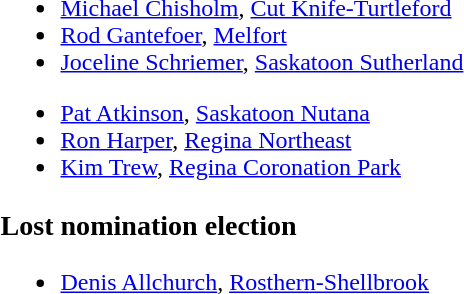<table>
<tr>
<td style="vertical-align:top; width:50%;"><br><ul><li><a href='#'>Michael Chisholm</a>, <a href='#'>Cut Knife-Turtleford</a></li><li><a href='#'>Rod Gantefoer</a>, <a href='#'>Melfort</a></li><li><a href='#'>Joceline Schriemer</a>, <a href='#'>Saskatoon Sutherland</a></li></ul><ul><li><a href='#'>Pat Atkinson</a>, <a href='#'>Saskatoon Nutana</a></li><li><a href='#'>Ron Harper</a>, <a href='#'>Regina Northeast</a></li><li><a href='#'>Kim Trew</a>, <a href='#'>Regina Coronation Park</a></li></ul><h3>Lost nomination election</h3><ul><li><a href='#'>Denis Allchurch</a>, <a href='#'>Rosthern-Shellbrook</a></li></ul></td>
</tr>
</table>
